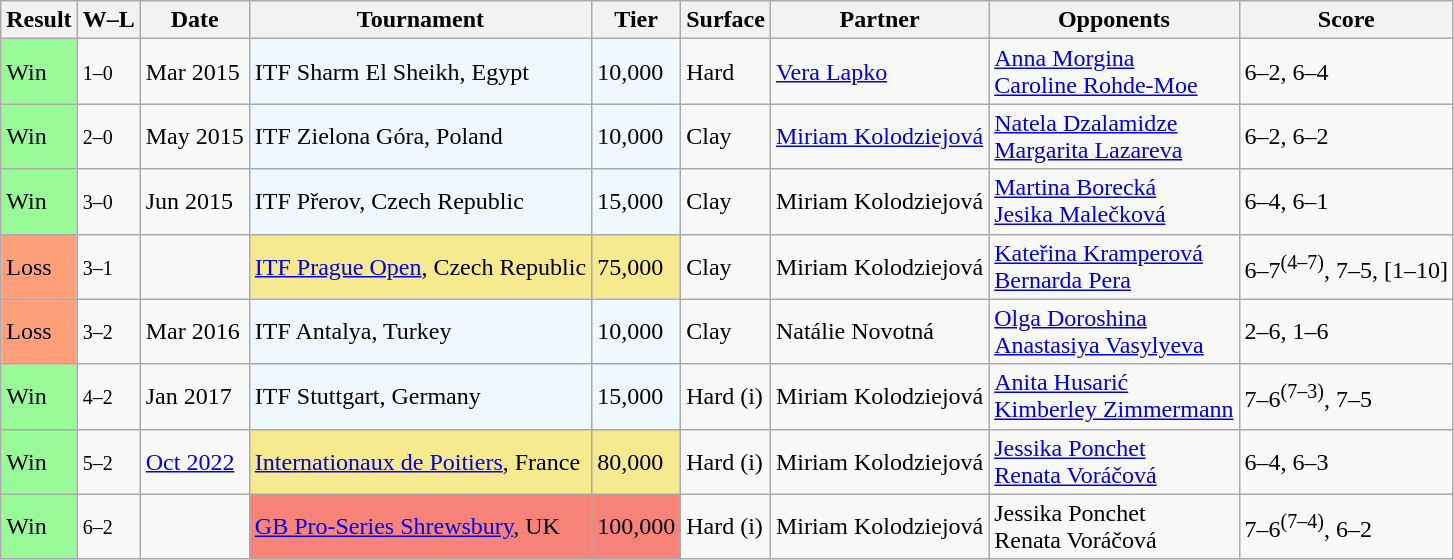<table class="sortable wikitable">
<tr>
<th>Result</th>
<th class=unsortable>W–L</th>
<th>Date</th>
<th>Tournament</th>
<th>Tier</th>
<th>Surface</th>
<th>Partner</th>
<th>Opponents</th>
<th class=unsortable>Score</th>
</tr>
<tr>
<td style=background:#98fb98>Win</td>
<td><small>1–0</small></td>
<td>Mar 2015</td>
<td style=background:#f0f8ff>ITF Sharm El Sheikh, Egypt</td>
<td style=background:#f0f8ff>10,000</td>
<td>Hard</td>
<td> <a href='#'>Vera Lapko</a></td>
<td> <a href='#'>Anna Morgina</a> <br>  <a href='#'>Caroline Rohde-Moe</a></td>
<td>6–2, 6–4</td>
</tr>
<tr>
<td style=background:#98fb98>Win</td>
<td><small>2–0</small></td>
<td>May 2015</td>
<td style=background:#f0f8ff>ITF Zielona Góra, Poland</td>
<td style=background:#f0f8ff>10,000</td>
<td>Clay</td>
<td> <a href='#'>Miriam Kolodziejová</a></td>
<td> <a href='#'>Natela Dzalamidze</a> <br>  <a href='#'>Margarita Lazareva</a></td>
<td>6–2, 6–2</td>
</tr>
<tr>
<td style=background:#98fb98>Win</td>
<td><small>3–0</small></td>
<td>Jun 2015</td>
<td style=background:#f0f8ff>ITF Přerov, Czech Republic</td>
<td style=background:#f0f8ff>15,000</td>
<td>Clay</td>
<td> Miriam Kolodziejová</td>
<td> <a href='#'>Martina Borecká</a> <br>  <a href='#'>Jesika Malečková</a></td>
<td>6–4, 6–1</td>
</tr>
<tr>
<td style=background:#ffa07a>Loss</td>
<td><small>3–1</small></td>
<td><a href='#'></a></td>
<td style=background:#f7e98e><a href='#'>ITF Prague Open</a>, Czech Republic</td>
<td style=background:#f7e98e>75,000</td>
<td>Clay</td>
<td> Miriam Kolodziejová</td>
<td> <a href='#'>Kateřina Kramperová</a> <br>  <a href='#'>Bernarda Pera</a></td>
<td>6–7<sup>(4–7)</sup>, 7–5, [1–10]</td>
</tr>
<tr>
<td style=background:#ffa07a>Loss</td>
<td><small>3–2</small></td>
<td>Mar 2016</td>
<td style=background:#f0f8ff>ITF Antalya, Turkey</td>
<td style=background:#f0f8ff>10,000</td>
<td>Clay</td>
<td> Natálie Novotná</td>
<td> <a href='#'>Olga Doroshina</a> <br>  <a href='#'>Anastasiya Vasylyeva</a></td>
<td>2–6, 1–6</td>
</tr>
<tr>
<td style=background:#98fb98>Win</td>
<td><small>4–2</small></td>
<td>Jan 2017</td>
<td style=background:#f0f8ff>ITF Stuttgart, Germany</td>
<td style=background:#f0f8ff>15,000</td>
<td>Hard (i)</td>
<td> Miriam Kolodziejová</td>
<td> <a href='#'>Anita Husarić</a> <br>  <a href='#'>Kimberley Zimmermann</a></td>
<td>7–6<sup>(7–3)</sup>, 7–5</td>
</tr>
<tr>
<td style=background:#98fb98>Win</td>
<td><small>5–2</small></td>
<td><a href='#'>Oct 2022</a></td>
<td style=background:#f7e98e><a href='#'>Internationaux de Poitiers</a>, France</td>
<td style=background:#f7e98e>80,000</td>
<td>Hard (i)</td>
<td> Miriam Kolodziejová</td>
<td> <a href='#'>Jessika Ponchet</a> <br>  <a href='#'>Renata Voráčová</a></td>
<td>6–4, 6–3</td>
</tr>
<tr>
<td style=background:#98fb98>Win</td>
<td><small>6–2</small></td>
<td><a href='#'></a></td>
<td style=background:#f88379><a href='#'>GB Pro-Series Shrewsbury</a>, UK</td>
<td style=background:#f88379>100,000</td>
<td>Hard (i)</td>
<td> Miriam Kolodziejová</td>
<td> Jessika Ponchet <br>  Renata Voráčová</td>
<td>7–6<sup>(7–4)</sup>, 6–2</td>
</tr>
</table>
